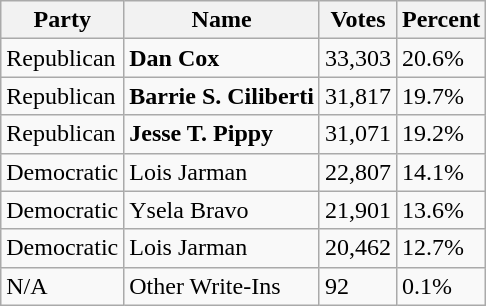<table class="wikitable">
<tr>
<th>Party</th>
<th>Name</th>
<th>Votes</th>
<th>Percent</th>
</tr>
<tr>
<td>Republican</td>
<td><strong>Dan Cox</strong></td>
<td>33,303</td>
<td>20.6%</td>
</tr>
<tr>
<td>Republican</td>
<td><strong>Barrie S. Ciliberti</strong></td>
<td>31,817</td>
<td>19.7%</td>
</tr>
<tr>
<td>Republican</td>
<td><strong>Jesse T. Pippy</strong></td>
<td>31,071</td>
<td>19.2%</td>
</tr>
<tr>
<td>Democratic</td>
<td>Lois Jarman</td>
<td>22,807</td>
<td>14.1%</td>
</tr>
<tr>
<td>Democratic</td>
<td>Ysela Bravo</td>
<td>21,901</td>
<td>13.6%</td>
</tr>
<tr>
<td>Democratic</td>
<td>Lois Jarman</td>
<td>20,462</td>
<td>12.7%</td>
</tr>
<tr>
<td>N/A</td>
<td>Other Write-Ins</td>
<td>92</td>
<td>0.1%</td>
</tr>
</table>
